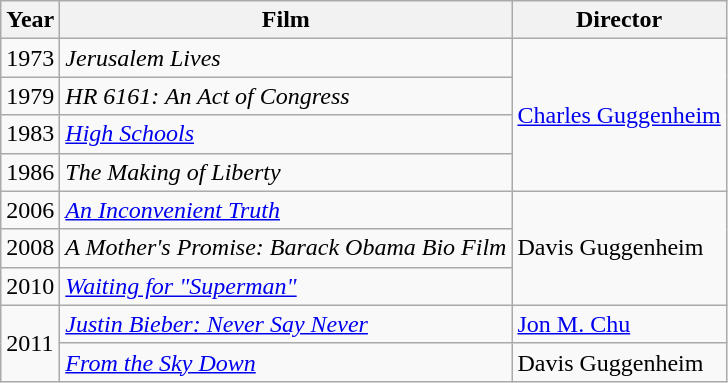<table class="wikitable">
<tr>
<th>Year</th>
<th>Film</th>
<th>Director</th>
</tr>
<tr>
<td>1973</td>
<td><em>Jerusalem Lives</em></td>
<td rowspan=4><a href='#'>Charles Guggenheim</a></td>
</tr>
<tr>
<td>1979</td>
<td><em>HR 6161: An Act of Congress</em></td>
</tr>
<tr>
<td>1983</td>
<td><em><a href='#'>High Schools</a></em></td>
</tr>
<tr>
<td>1986</td>
<td><em>The Making of Liberty</em></td>
</tr>
<tr>
<td>2006</td>
<td><em><a href='#'>An Inconvenient Truth</a></em></td>
<td rowspan=3>Davis Guggenheim</td>
</tr>
<tr>
<td>2008</td>
<td><em>A Mother's Promise: Barack Obama Bio Film</em></td>
</tr>
<tr>
<td>2010</td>
<td><em><a href='#'>Waiting for "Superman"</a></em></td>
</tr>
<tr>
<td rowspan=2>2011</td>
<td><em><a href='#'>Justin Bieber: Never Say Never</a></em></td>
<td><a href='#'>Jon M. Chu</a></td>
</tr>
<tr>
<td><em><a href='#'>From the Sky Down</a></em></td>
<td>Davis Guggenheim</td>
</tr>
</table>
